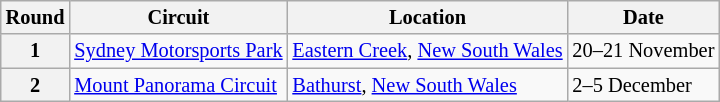<table class=wikitable style=font-size:85%>
<tr>
<th>Round</th>
<th>Circuit</th>
<th>Location</th>
<th>Date</th>
</tr>
<tr>
<th>1</th>
<td> <a href='#'>Sydney Motorsports Park</a></td>
<td><a href='#'>Eastern Creek</a>, <a href='#'>New South Wales</a></td>
<td>20–21 November</td>
</tr>
<tr>
<th>2</th>
<td> <a href='#'>Mount Panorama Circuit</a></td>
<td><a href='#'>Bathurst</a>, <a href='#'>New South Wales</a></td>
<td>2–5 December</td>
</tr>
</table>
